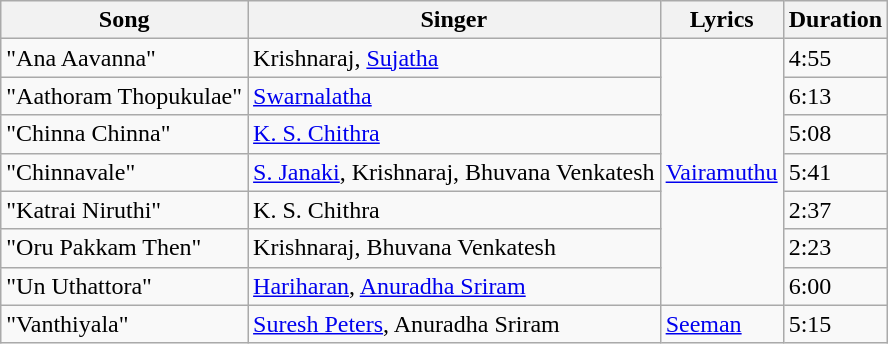<table class="wikitable">
<tr>
<th>Song</th>
<th>Singer</th>
<th>Lyrics</th>
<th>Duration</th>
</tr>
<tr --->
<td>"Ana Aavanna"</td>
<td>Krishnaraj, <a href='#'>Sujatha</a></td>
<td rowspan=7><a href='#'>Vairamuthu</a></td>
<td>4:55</td>
</tr>
<tr -->
<td>"Aathoram Thopukulae"</td>
<td><a href='#'>Swarnalatha</a></td>
<td>6:13</td>
</tr>
<tr -->
<td>"Chinna Chinna"</td>
<td><a href='#'>K. S. Chithra</a></td>
<td>5:08</td>
</tr>
<tr -->
<td>"Chinnavale"</td>
<td><a href='#'>S. Janaki</a>, Krishnaraj, Bhuvana Venkatesh</td>
<td>5:41</td>
</tr>
<tr -->
<td>"Katrai Niruthi"</td>
<td>K. S. Chithra</td>
<td>2:37</td>
</tr>
<tr -->
<td>"Oru Pakkam Then"</td>
<td>Krishnaraj, Bhuvana Venkatesh</td>
<td>2:23</td>
</tr>
<tr -->
<td>"Un Uthattora"</td>
<td><a href='#'>Hariharan</a>, <a href='#'>Anuradha Sriram</a></td>
<td>6:00</td>
</tr>
<tr -->
<td>"Vanthiyala"</td>
<td><a href='#'>Suresh Peters</a>, Anuradha Sriram</td>
<td><a href='#'>Seeman</a></td>
<td>5:15</td>
</tr>
</table>
